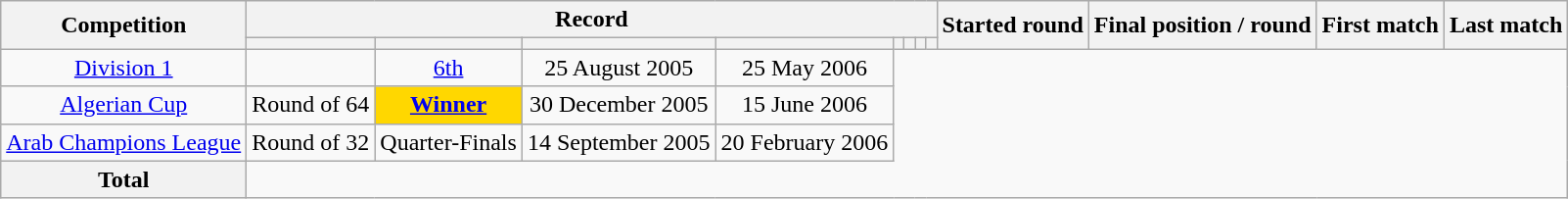<table class="wikitable" style="text-align: center">
<tr>
<th rowspan=2>Competition</th>
<th colspan=8>Record</th>
<th rowspan=2>Started round</th>
<th rowspan=2>Final position / round</th>
<th rowspan=2>First match</th>
<th rowspan=2>Last match</th>
</tr>
<tr>
<th></th>
<th></th>
<th></th>
<th></th>
<th></th>
<th></th>
<th></th>
<th></th>
</tr>
<tr>
<td><a href='#'>Division 1</a><br></td>
<td></td>
<td><a href='#'>6th</a></td>
<td>25 August 2005</td>
<td>25 May 2006</td>
</tr>
<tr>
<td><a href='#'>Algerian Cup</a><br></td>
<td>Round of 64</td>
<td style="background:gold;"><a href='#'><strong>Winner</strong></a></td>
<td>30 December 2005</td>
<td>15 June 2006</td>
</tr>
<tr>
<td><a href='#'>Arab Champions League</a><br></td>
<td>Round of 32</td>
<td>Quarter-Finals</td>
<td>14 September 2005</td>
<td>20 February 2006</td>
</tr>
<tr>
<th>Total<br></th>
</tr>
</table>
